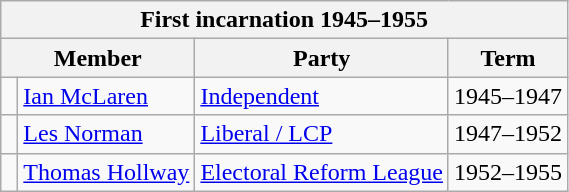<table class="wikitable">
<tr>
<th colspan=4>First incarnation 1945–1955</th>
</tr>
<tr>
<th colspan="2">Member</th>
<th>Party</th>
<th>Term</th>
</tr>
<tr>
<td> </td>
<td><a href='#'>Ian McLaren</a></td>
<td><a href='#'>Independent</a></td>
<td>1945–1947</td>
</tr>
<tr>
<td> </td>
<td><a href='#'>Les Norman</a></td>
<td><a href='#'>Liberal / LCP</a></td>
<td>1947–1952</td>
</tr>
<tr>
<td> </td>
<td><a href='#'>Thomas Hollway</a></td>
<td><a href='#'>Electoral Reform League</a></td>
<td>1952–1955</td>
</tr>
</table>
